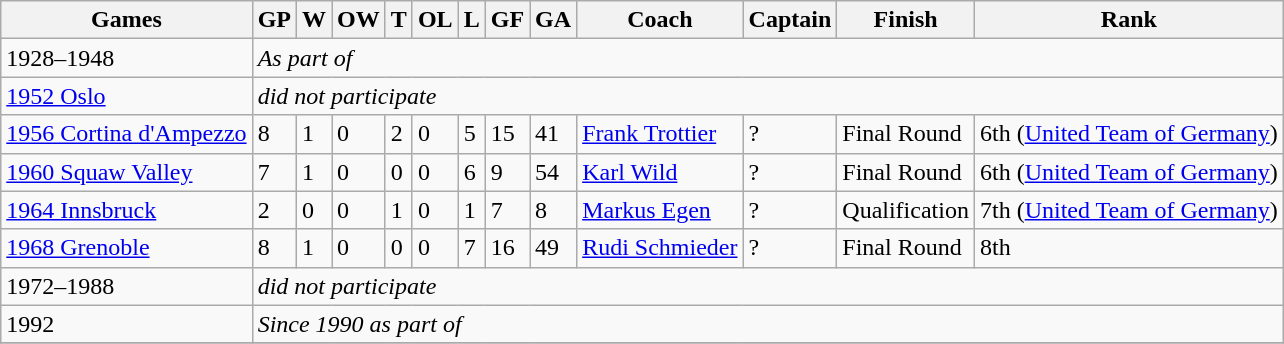<table class="wikitable sortable">
<tr>
<th>Games</th>
<th>GP</th>
<th>W</th>
<th>OW</th>
<th>T</th>
<th>OL</th>
<th>L</th>
<th>GF</th>
<th>GA</th>
<th>Coach</th>
<th>Captain</th>
<th>Finish</th>
<th>Rank</th>
</tr>
<tr>
<td>1928–1948</td>
<td colspan=13><em>As part of </em></td>
</tr>
<tr>
<td> <a href='#'>1952 Oslo</a></td>
<td colspan=13><em>did not participate</em></td>
</tr>
<tr>
<td> <a href='#'>1956 Cortina d'Ampezzo</a></td>
<td>8</td>
<td>1</td>
<td>0</td>
<td>2</td>
<td>0</td>
<td>5</td>
<td>15</td>
<td>41</td>
<td><a href='#'>Frank Trottier</a></td>
<td>?</td>
<td>Final Round</td>
<td>6th (<a href='#'>United Team of Germany</a>)</td>
</tr>
<tr>
<td> <a href='#'>1960 Squaw Valley</a></td>
<td>7</td>
<td>1</td>
<td>0</td>
<td>0</td>
<td>0</td>
<td>6</td>
<td>9</td>
<td>54</td>
<td><a href='#'>Karl Wild</a></td>
<td>?</td>
<td>Final Round</td>
<td>6th (<a href='#'>United Team of Germany</a>)</td>
</tr>
<tr>
<td> <a href='#'>1964 Innsbruck</a></td>
<td>2</td>
<td>0</td>
<td>0</td>
<td>1</td>
<td>0</td>
<td>1</td>
<td>7</td>
<td>8</td>
<td><a href='#'>Markus Egen</a></td>
<td>?</td>
<td>Qualification</td>
<td>7th (<a href='#'>United Team of Germany</a>)</td>
</tr>
<tr>
<td> <a href='#'>1968 Grenoble</a></td>
<td>8</td>
<td>1</td>
<td>0</td>
<td>0</td>
<td>0</td>
<td>7</td>
<td>16</td>
<td>49</td>
<td><a href='#'>Rudi Schmieder</a></td>
<td>?</td>
<td>Final Round</td>
<td>8th</td>
</tr>
<tr>
<td>1972–1988</td>
<td colspan=13><em>did not participate</em></td>
</tr>
<tr>
<td>1992</td>
<td colspan=13><em>Since 1990 as part of </em></td>
</tr>
<tr>
</tr>
</table>
